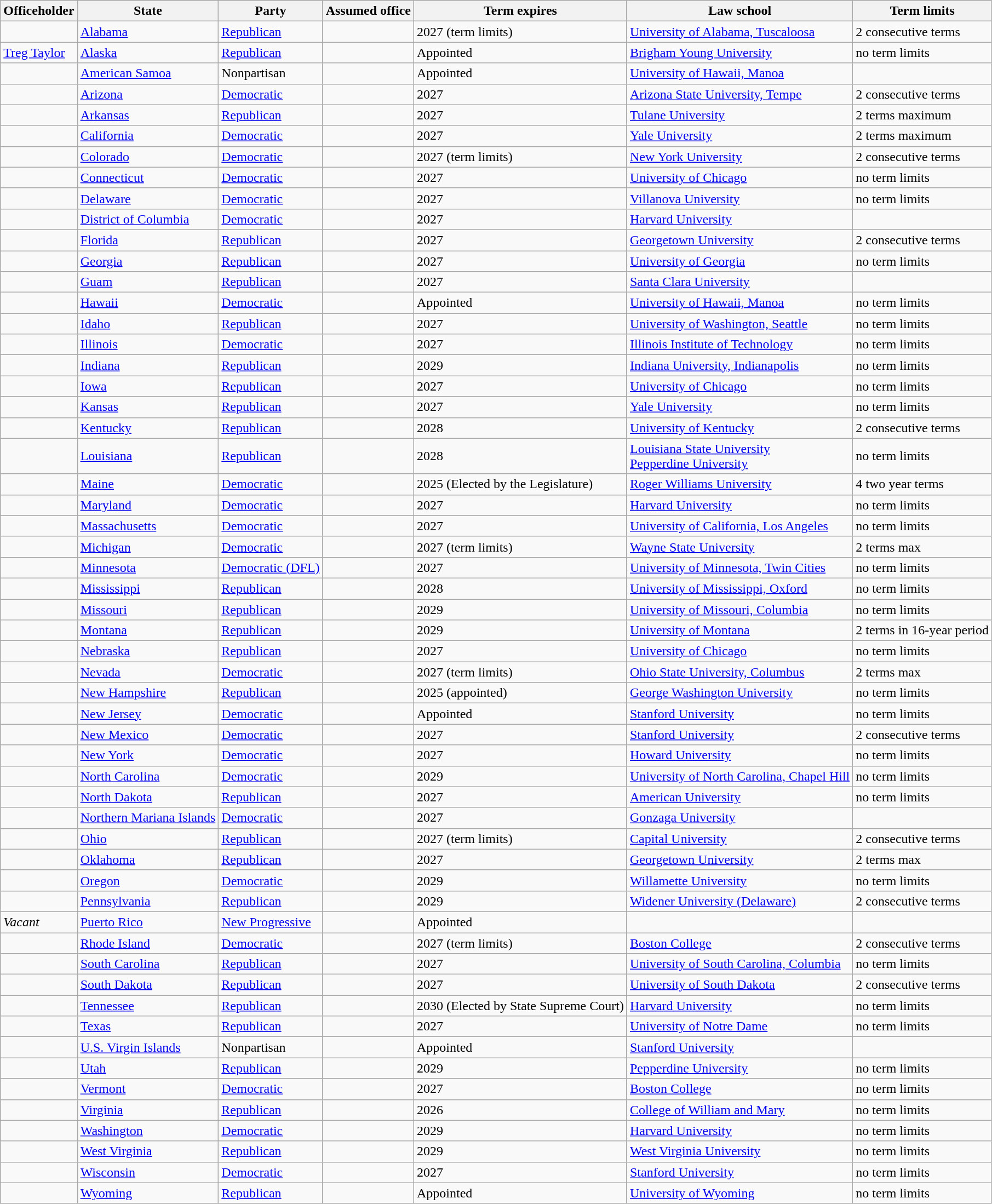<table class="wikitable sortable">
<tr>
<th>Officeholder</th>
<th>State</th>
<th>Party</th>
<th>Assumed office</th>
<th>Term expires</th>
<th>Law school</th>
<th>Term limits</th>
</tr>
<tr>
<td></td>
<td><a href='#'>Alabama</a></td>
<td><a href='#'>Republican</a></td>
<td></td>
<td>2027 (term limits)</td>
<td><a href='#'>University of Alabama, Tuscaloosa</a></td>
<td>2 consecutive terms</td>
</tr>
<tr>
<td><a href='#'>Treg Taylor</a></td>
<td><a href='#'>Alaska</a></td>
<td><a href='#'>Republican</a></td>
<td></td>
<td>Appointed</td>
<td><a href='#'>Brigham Young University</a></td>
<td>no term limits</td>
</tr>
<tr>
<td></td>
<td><a href='#'>American Samoa</a></td>
<td>Nonpartisan</td>
<td></td>
<td>Appointed</td>
<td><a href='#'>University of Hawaii, Manoa</a></td>
<td></td>
</tr>
<tr>
<td></td>
<td><a href='#'>Arizona</a></td>
<td><a href='#'>Democratic</a></td>
<td></td>
<td>2027</td>
<td><a href='#'>Arizona State University, Tempe</a></td>
<td>2 consecutive terms</td>
</tr>
<tr>
<td></td>
<td><a href='#'>Arkansas</a></td>
<td><a href='#'>Republican</a></td>
<td></td>
<td>2027</td>
<td><a href='#'>Tulane University</a></td>
<td>2 terms maximum</td>
</tr>
<tr>
<td></td>
<td><a href='#'>California</a></td>
<td><a href='#'>Democratic</a></td>
<td></td>
<td>2027</td>
<td><a href='#'>Yale University</a></td>
<td>2 terms maximum</td>
</tr>
<tr>
<td></td>
<td><a href='#'>Colorado</a></td>
<td><a href='#'>Democratic</a></td>
<td></td>
<td>2027 (term limits)</td>
<td><a href='#'>New York University</a></td>
<td>2 consecutive terms</td>
</tr>
<tr>
<td></td>
<td><a href='#'>Connecticut</a></td>
<td><a href='#'>Democratic</a></td>
<td></td>
<td>2027</td>
<td><a href='#'>University of Chicago</a></td>
<td>no term limits</td>
</tr>
<tr>
<td></td>
<td><a href='#'>Delaware</a></td>
<td><a href='#'>Democratic</a></td>
<td></td>
<td>2027</td>
<td><a href='#'>Villanova University</a></td>
<td>no term limits</td>
</tr>
<tr>
<td></td>
<td><a href='#'>District of Columbia</a></td>
<td><a href='#'>Democratic</a></td>
<td></td>
<td>2027</td>
<td><a href='#'>Harvard University</a></td>
<td></td>
</tr>
<tr>
<td></td>
<td><a href='#'>Florida</a></td>
<td><a href='#'>Republican</a></td>
<td></td>
<td>2027</td>
<td><a href='#'>Georgetown University</a></td>
<td>2 consecutive terms</td>
</tr>
<tr>
<td></td>
<td><a href='#'>Georgia</a></td>
<td><a href='#'>Republican</a></td>
<td></td>
<td>2027</td>
<td><a href='#'>University of Georgia</a></td>
<td>no term limits</td>
</tr>
<tr>
<td></td>
<td><a href='#'>Guam</a></td>
<td><a href='#'>Republican</a></td>
<td></td>
<td>2027</td>
<td><a href='#'>Santa Clara University</a></td>
<td></td>
</tr>
<tr>
<td></td>
<td><a href='#'>Hawaii</a></td>
<td><a href='#'>Democratic</a></td>
<td></td>
<td>Appointed</td>
<td><a href='#'>University of Hawaii, Manoa</a></td>
<td>no term limits</td>
</tr>
<tr>
<td></td>
<td><a href='#'>Idaho</a></td>
<td><a href='#'>Republican</a></td>
<td></td>
<td>2027</td>
<td><a href='#'>University of Washington, Seattle</a></td>
<td>no term limits</td>
</tr>
<tr>
<td></td>
<td><a href='#'>Illinois</a></td>
<td><a href='#'>Democratic</a></td>
<td></td>
<td>2027</td>
<td><a href='#'>Illinois Institute of Technology</a></td>
<td>no term limits</td>
</tr>
<tr>
<td></td>
<td><a href='#'>Indiana</a></td>
<td><a href='#'>Republican</a></td>
<td></td>
<td>2029</td>
<td><a href='#'>Indiana University, Indianapolis</a></td>
<td>no term limits</td>
</tr>
<tr>
<td></td>
<td><a href='#'>Iowa</a></td>
<td><a href='#'>Republican</a></td>
<td></td>
<td>2027</td>
<td><a href='#'>University of Chicago</a></td>
<td>no term limits</td>
</tr>
<tr>
<td></td>
<td><a href='#'>Kansas</a></td>
<td><a href='#'>Republican</a></td>
<td></td>
<td>2027</td>
<td><a href='#'>Yale University</a></td>
<td>no term limits</td>
</tr>
<tr>
<td></td>
<td><a href='#'>Kentucky</a></td>
<td><a href='#'>Republican</a></td>
<td></td>
<td>2028</td>
<td><a href='#'>University of Kentucky</a></td>
<td>2 consecutive terms</td>
</tr>
<tr>
<td></td>
<td><a href='#'>Louisiana</a></td>
<td><a href='#'>Republican</a></td>
<td></td>
<td>2028</td>
<td><a href='#'>Louisiana State University</a><br><a href='#'>Pepperdine University</a> </td>
<td>no term limits</td>
</tr>
<tr>
<td></td>
<td><a href='#'>Maine</a></td>
<td><a href='#'>Democratic</a></td>
<td></td>
<td>2025 (Elected by the Legislature)</td>
<td><a href='#'>Roger Williams University</a></td>
<td>4 two year terms</td>
</tr>
<tr>
<td></td>
<td><a href='#'>Maryland</a></td>
<td><a href='#'>Democratic</a></td>
<td></td>
<td>2027</td>
<td><a href='#'>Harvard University</a></td>
<td>no term limits</td>
</tr>
<tr>
<td></td>
<td><a href='#'>Massachusetts</a></td>
<td><a href='#'>Democratic</a></td>
<td></td>
<td>2027</td>
<td><a href='#'>University of California, Los Angeles</a></td>
<td>no term limits</td>
</tr>
<tr>
<td></td>
<td><a href='#'>Michigan</a></td>
<td><a href='#'>Democratic</a></td>
<td></td>
<td>2027 (term limits)</td>
<td><a href='#'>Wayne State University</a></td>
<td>2 terms max</td>
</tr>
<tr>
<td></td>
<td><a href='#'>Minnesota</a></td>
<td><a href='#'>Democratic (DFL)</a></td>
<td></td>
<td>2027</td>
<td><a href='#'>University of Minnesota, Twin Cities</a></td>
<td>no term limits</td>
</tr>
<tr>
<td></td>
<td><a href='#'>Mississippi</a></td>
<td><a href='#'>Republican</a></td>
<td></td>
<td>2028</td>
<td><a href='#'>University of Mississippi, Oxford</a></td>
<td>no term limits</td>
</tr>
<tr>
<td></td>
<td><a href='#'>Missouri</a></td>
<td><a href='#'>Republican</a></td>
<td></td>
<td>2029</td>
<td><a href='#'>University of Missouri, Columbia</a></td>
<td>no term limits</td>
</tr>
<tr>
<td></td>
<td><a href='#'>Montana</a></td>
<td><a href='#'>Republican</a></td>
<td></td>
<td>2029</td>
<td><a href='#'>University of Montana</a></td>
<td>2 terms in 16-year period</td>
</tr>
<tr>
<td></td>
<td><a href='#'>Nebraska</a></td>
<td><a href='#'>Republican</a></td>
<td></td>
<td>2027</td>
<td><a href='#'>University of Chicago</a></td>
<td>no term limits</td>
</tr>
<tr>
<td></td>
<td><a href='#'>Nevada</a></td>
<td><a href='#'>Democratic</a></td>
<td></td>
<td>2027 (term limits)</td>
<td><a href='#'>Ohio State University, Columbus</a></td>
<td>2 terms max</td>
</tr>
<tr>
<td></td>
<td><a href='#'>New Hampshire</a></td>
<td><a href='#'>Republican</a></td>
<td></td>
<td>2025 (appointed)</td>
<td><a href='#'>George Washington University</a></td>
<td>no term limits</td>
</tr>
<tr>
<td></td>
<td><a href='#'>New Jersey</a></td>
<td><a href='#'>Democratic</a></td>
<td></td>
<td>Appointed</td>
<td><a href='#'>Stanford University</a></td>
<td>no term limits</td>
</tr>
<tr>
<td></td>
<td><a href='#'>New Mexico</a></td>
<td><a href='#'>Democratic</a></td>
<td></td>
<td>2027</td>
<td><a href='#'>Stanford University</a></td>
<td>2 consecutive terms</td>
</tr>
<tr>
<td></td>
<td><a href='#'>New York</a></td>
<td><a href='#'>Democratic</a></td>
<td></td>
<td>2027</td>
<td><a href='#'>Howard University</a></td>
<td>no term limits</td>
</tr>
<tr>
<td></td>
<td><a href='#'>North Carolina</a></td>
<td><a href='#'>Democratic</a></td>
<td></td>
<td>2029</td>
<td><a href='#'>University of North Carolina, Chapel Hill</a></td>
<td>no term limits</td>
</tr>
<tr>
<td></td>
<td><a href='#'>North Dakota</a></td>
<td><a href='#'>Republican</a></td>
<td></td>
<td>2027</td>
<td><a href='#'>American University</a></td>
<td>no term limits</td>
</tr>
<tr>
<td></td>
<td><a href='#'>Northern Mariana Islands</a></td>
<td><a href='#'>Democratic</a></td>
<td></td>
<td>2027</td>
<td><a href='#'>Gonzaga University</a></td>
<td></td>
</tr>
<tr>
<td></td>
<td><a href='#'>Ohio</a></td>
<td><a href='#'>Republican</a></td>
<td></td>
<td>2027 (term limits)</td>
<td><a href='#'>Capital University</a></td>
<td>2 consecutive terms</td>
</tr>
<tr>
<td></td>
<td><a href='#'>Oklahoma</a></td>
<td><a href='#'>Republican</a></td>
<td></td>
<td>2027</td>
<td><a href='#'>Georgetown University</a></td>
<td>2 terms max</td>
</tr>
<tr>
<td></td>
<td><a href='#'>Oregon</a></td>
<td><a href='#'>Democratic</a></td>
<td></td>
<td>2029</td>
<td><a href='#'>Willamette University</a></td>
<td>no term limits</td>
</tr>
<tr>
<td></td>
<td><a href='#'>Pennsylvania</a></td>
<td><a href='#'>Republican</a></td>
<td></td>
<td>2029</td>
<td><a href='#'>Widener University (Delaware)</a></td>
<td>2 consecutive terms</td>
</tr>
<tr>
<td><em>Vacant</em></td>
<td><a href='#'>Puerto Rico</a></td>
<td><a href='#'>New Progressive</a></td>
<td></td>
<td>Appointed</td>
<td></td>
<td></td>
</tr>
<tr>
<td></td>
<td><a href='#'>Rhode Island</a></td>
<td><a href='#'>Democratic</a></td>
<td></td>
<td>2027 (term limits)</td>
<td><a href='#'>Boston College</a></td>
<td>2 consecutive terms</td>
</tr>
<tr>
<td></td>
<td><a href='#'>South Carolina</a></td>
<td><a href='#'>Republican</a></td>
<td></td>
<td>2027</td>
<td><a href='#'>University of South Carolina, Columbia</a></td>
<td>no term limits</td>
</tr>
<tr>
<td></td>
<td><a href='#'>South Dakota</a></td>
<td><a href='#'>Republican</a></td>
<td></td>
<td>2027</td>
<td><a href='#'>University of South Dakota</a></td>
<td>2 consecutive terms</td>
</tr>
<tr>
<td></td>
<td><a href='#'>Tennessee</a></td>
<td><a href='#'>Republican</a></td>
<td></td>
<td>2030 (Elected by State Supreme Court)</td>
<td><a href='#'>Harvard University</a></td>
<td>no term limits</td>
</tr>
<tr>
<td></td>
<td><a href='#'>Texas</a></td>
<td><a href='#'>Republican</a></td>
<td><br></td>
<td>2027</td>
<td><a href='#'>University of Notre Dame</a></td>
<td>no term limits</td>
</tr>
<tr>
<td></td>
<td><a href='#'>U.S. Virgin Islands</a></td>
<td>Nonpartisan</td>
<td></td>
<td>Appointed</td>
<td><a href='#'>Stanford University</a></td>
<td></td>
</tr>
<tr>
<td></td>
<td><a href='#'>Utah</a></td>
<td><a href='#'>Republican</a></td>
<td></td>
<td>2029</td>
<td><a href='#'>Pepperdine University</a></td>
<td>no term limits</td>
</tr>
<tr>
<td></td>
<td><a href='#'>Vermont</a></td>
<td><a href='#'>Democratic</a></td>
<td></td>
<td>2027</td>
<td><a href='#'>Boston College</a></td>
<td>no term limits</td>
</tr>
<tr>
<td></td>
<td><a href='#'>Virginia</a></td>
<td><a href='#'>Republican</a></td>
<td></td>
<td>2026</td>
<td><a href='#'>College of William and Mary</a></td>
<td>no term limits</td>
</tr>
<tr>
<td></td>
<td><a href='#'>Washington</a></td>
<td><a href='#'>Democratic</a></td>
<td></td>
<td>2029</td>
<td><a href='#'>Harvard University</a></td>
<td>no term limits</td>
</tr>
<tr>
<td></td>
<td><a href='#'>West Virginia</a></td>
<td><a href='#'>Republican</a></td>
<td></td>
<td>2029</td>
<td><a href='#'>West Virginia University</a></td>
<td>no term limits</td>
</tr>
<tr>
<td></td>
<td><a href='#'>Wisconsin</a></td>
<td><a href='#'>Democratic</a></td>
<td></td>
<td>2027</td>
<td><a href='#'>Stanford University</a></td>
<td>no term limits</td>
</tr>
<tr>
<td><br></td>
<td><a href='#'>Wyoming</a></td>
<td><a href='#'>Republican</a></td>
<td></td>
<td>Appointed</td>
<td><a href='#'>University of Wyoming</a></td>
<td>no term limits</td>
</tr>
</table>
